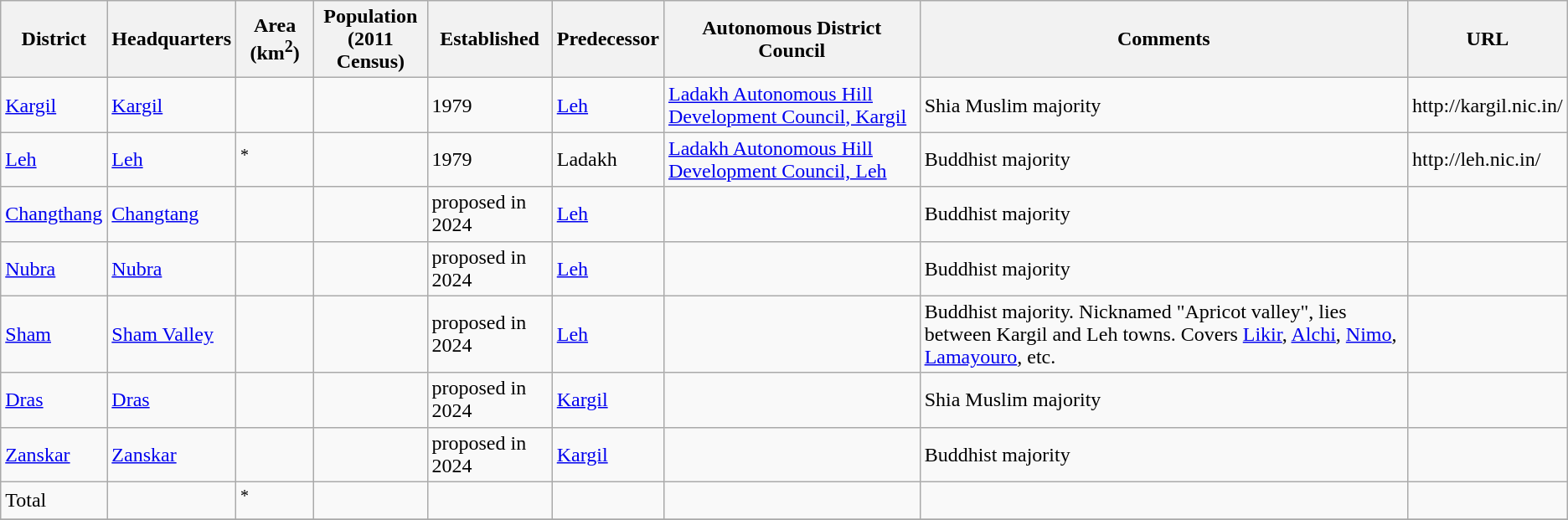<table class="wikitable sortable" style="margin-bottom: 0;">
<tr>
<th>District</th>
<th>Headquarters</th>
<th>Area (km<sup>2</sup>)</th>
<th>Population<br>(2011 Census)</th>
<th>Established</th>
<th>Predecessor</th>
<th>Autonomous District Council</th>
<th>Comments</th>
<th>URL</th>
</tr>
<tr>
<td><a href='#'>Kargil</a></td>
<td><a href='#'>Kargil</a></td>
<td></td>
<td></td>
<td>1979</td>
<td><a href='#'>Leh</a></td>
<td><a href='#'>Ladakh Autonomous Hill Development Council, Kargil</a></td>
<td>Shia Muslim majority</td>
<td>http://kargil.nic.in/</td>
</tr>
<tr>
<td><a href='#'>Leh</a></td>
<td><a href='#'>Leh</a></td>
<td><sup>*</sup></td>
<td></td>
<td>1979</td>
<td>Ladakh</td>
<td><a href='#'>Ladakh Autonomous Hill Development Council, Leh</a></td>
<td>Buddhist majority</td>
<td>http://leh.nic.in/</td>
</tr>
<tr>
<td><a href='#'>Changthang</a></td>
<td><a href='#'>Changtang</a></td>
<td></td>
<td></td>
<td>proposed in 2024</td>
<td><a href='#'>Leh</a></td>
<td></td>
<td>Buddhist majority</td>
<td></td>
</tr>
<tr>
<td><a href='#'>Nubra</a></td>
<td><a href='#'>Nubra</a></td>
<td></td>
<td></td>
<td>proposed in 2024</td>
<td><a href='#'>Leh</a></td>
<td></td>
<td>Buddhist majority</td>
<td></td>
</tr>
<tr>
<td><a href='#'>Sham</a></td>
<td><a href='#'>Sham Valley</a></td>
<td></td>
<td></td>
<td>proposed in 2024</td>
<td><a href='#'>Leh</a></td>
<td></td>
<td>Buddhist majority. Nicknamed "Apricot valley", lies between Kargil and Leh towns. Covers <a href='#'>Likir</a>, <a href='#'>Alchi</a>, <a href='#'>Nimo</a>, <a href='#'>Lamayouro</a>, etc.</td>
<td></td>
</tr>
<tr>
<td><a href='#'>Dras</a></td>
<td><a href='#'>Dras</a></td>
<td></td>
<td></td>
<td>proposed in 2024</td>
<td><a href='#'>Kargil</a></td>
<td></td>
<td>Shia Muslim majority</td>
<td></td>
</tr>
<tr>
<td><a href='#'>Zanskar</a></td>
<td><a href='#'>Zanskar</a></td>
<td></td>
<td></td>
<td>proposed in 2024</td>
<td><a href='#'>Kargil</a></td>
<td></td>
<td>Buddhist majority</td>
<td></td>
</tr>
<tr>
<td>Total</td>
<td></td>
<td><sup>*</sup></td>
<td></td>
<td></td>
<td></td>
<td></td>
<td></td>
<td></td>
</tr>
<tr>
</tr>
</table>
